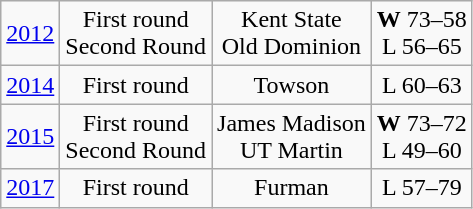<table class="wikitable">
<tr align="center">
<td><a href='#'>2012</a></td>
<td>First round<br>Second Round</td>
<td>Kent State<br>Old Dominion</td>
<td><strong>W</strong> 73–58<br>L 56–65</td>
</tr>
<tr align="center">
<td><a href='#'>2014</a></td>
<td>First round</td>
<td>Towson</td>
<td>L 60–63</td>
</tr>
<tr align="center">
<td><a href='#'>2015</a></td>
<td>First round<br>Second Round</td>
<td>James Madison<br>UT Martin</td>
<td><strong>W</strong> 73–72<br>L 49–60</td>
</tr>
<tr align="center">
<td><a href='#'>2017</a></td>
<td>First round</td>
<td>Furman</td>
<td>L 57–79</td>
</tr>
</table>
